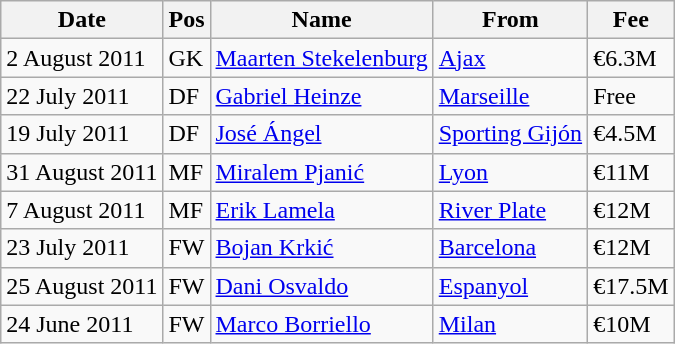<table class="wikitable">
<tr>
<th>Date</th>
<th>Pos</th>
<th>Name</th>
<th>From</th>
<th>Fee</th>
</tr>
<tr>
<td>2 August 2011</td>
<td>GK</td>
<td> <a href='#'>Maarten Stekelenburg</a></td>
<td> <a href='#'>Ajax</a></td>
<td>€6.3M</td>
</tr>
<tr>
<td>22 July 2011</td>
<td>DF</td>
<td> <a href='#'>Gabriel Heinze</a></td>
<td> <a href='#'>Marseille</a></td>
<td>Free</td>
</tr>
<tr>
<td>19 July 2011</td>
<td>DF</td>
<td> <a href='#'>José Ángel</a></td>
<td> <a href='#'>Sporting Gijón</a></td>
<td>€4.5M</td>
</tr>
<tr>
<td>31 August 2011</td>
<td>MF</td>
<td> <a href='#'>Miralem Pjanić</a></td>
<td> <a href='#'>Lyon</a></td>
<td>€11M </td>
</tr>
<tr>
<td>7 August 2011</td>
<td>MF</td>
<td> <a href='#'>Erik Lamela</a></td>
<td> <a href='#'>River Plate</a></td>
<td>€12M</td>
</tr>
<tr>
<td>23 July 2011</td>
<td>FW</td>
<td> <a href='#'>Bojan Krkić</a></td>
<td> <a href='#'>Barcelona</a></td>
<td>€12M</td>
</tr>
<tr>
<td>25 August 2011</td>
<td>FW</td>
<td> <a href='#'>Dani Osvaldo</a></td>
<td> <a href='#'>Espanyol</a></td>
<td>€17.5M</td>
</tr>
<tr>
<td>24 June 2011</td>
<td>FW</td>
<td> <a href='#'>Marco Borriello</a></td>
<td> <a href='#'>Milan</a></td>
<td>€10M</td>
</tr>
</table>
